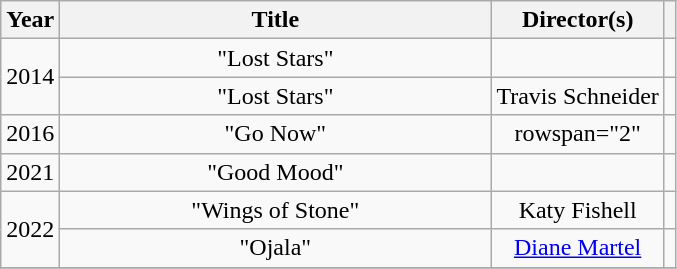<table class="wikitable plainrowheaders" style="text-align:center;">
<tr>
<th scope="col">Year</th>
<th scope="col" style="width:17.5em;">Title</th>
<th scope="col">Director(s)</th>
<th scope="col"></th>
</tr>
<tr>
<td rowspan="2">2014</td>
<td>"Lost Stars"</td>
<td></td>
<td></td>
</tr>
<tr>
<td>"Lost Stars" </td>
<td>Travis Schneider</td>
<td></td>
</tr>
<tr>
<td>2016</td>
<td>"Go Now"</td>
<td>rowspan="2" </td>
<td></td>
</tr>
<tr>
<td>2021</td>
<td>"Good Mood"</td>
<td></td>
</tr>
<tr>
<td rowspan="2">2022</td>
<td>"Wings of Stone"</td>
<td>Katy Fishell</td>
<td></td>
</tr>
<tr>
<td>"Ojala" <br> </td>
<td><a href='#'>Diane Martel</a></td>
<td></td>
</tr>
<tr>
</tr>
</table>
